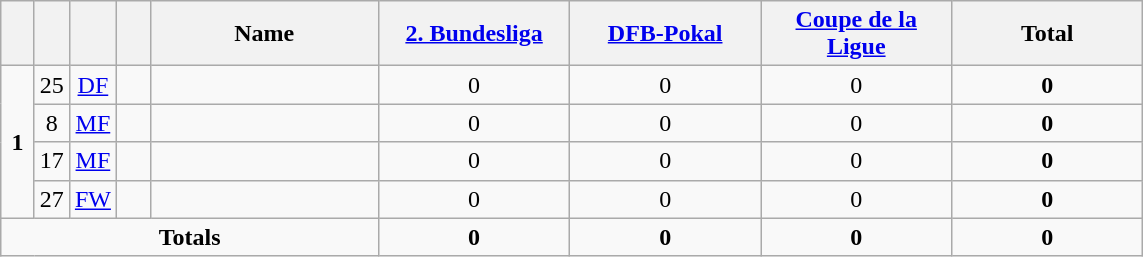<table class="wikitable" style="text-align:center">
<tr>
<th width=15></th>
<th width=15></th>
<th width=15></th>
<th width=15></th>
<th width=145>Name</th>
<th width=120><a href='#'>2. Bundesliga</a></th>
<th width=120><a href='#'>DFB-Pokal</a></th>
<th width=120><a href='#'>Coupe de la Ligue</a></th>
<th width=120>Total</th>
</tr>
<tr>
<td rowspan=4><strong>1</strong></td>
<td>25</td>
<td><a href='#'>DF</a></td>
<td></td>
<td align=left><a href='#'></a></td>
<td>0</td>
<td>0</td>
<td>0</td>
<td><strong>0</strong></td>
</tr>
<tr>
<td>8</td>
<td><a href='#'>MF</a></td>
<td></td>
<td align=left><a href='#'></a></td>
<td>0</td>
<td>0</td>
<td>0</td>
<td><strong>0</strong></td>
</tr>
<tr>
<td>17</td>
<td><a href='#'>MF</a></td>
<td></td>
<td align=left><a href='#'></a></td>
<td>0</td>
<td>0</td>
<td>0</td>
<td><strong>0</strong></td>
</tr>
<tr>
<td>27</td>
<td><a href='#'>FW</a></td>
<td></td>
<td align=left><a href='#'></a></td>
<td>0</td>
<td>0</td>
<td>0</td>
<td><strong>0</strong></td>
</tr>
<tr>
<td colspan=5><strong>Totals</strong></td>
<td><strong>0</strong></td>
<td><strong>0</strong></td>
<td><strong>0</strong></td>
<td><strong>0</strong></td>
</tr>
</table>
